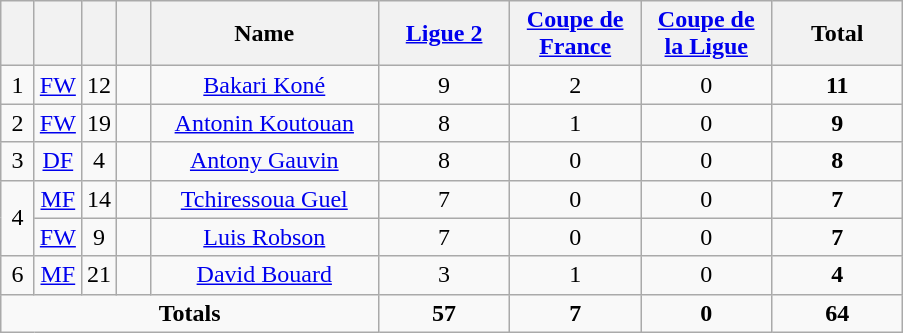<table class="wikitable" style="text-align:center">
<tr>
<th width=15></th>
<th width=15></th>
<th width=15></th>
<th width=15></th>
<th width=145>Name</th>
<th width=80><strong><a href='#'>Ligue 2</a></strong></th>
<th width=80><strong><a href='#'>Coupe de France</a></strong></th>
<th width=80><strong><a href='#'>Coupe de la Ligue</a></strong></th>
<th width=80>Total</th>
</tr>
<tr>
<td rowspan=1>1</td>
<td align=center><a href='#'>FW</a></td>
<td align=center>12</td>
<td></td>
<td><a href='#'>Bakari Koné</a></td>
<td>9</td>
<td>2</td>
<td>0</td>
<td><strong>11</strong></td>
</tr>
<tr>
<td rowspan=1>2</td>
<td align=center><a href='#'>FW</a></td>
<td align=center>19</td>
<td></td>
<td><a href='#'>Antonin Koutouan</a></td>
<td>8</td>
<td>1</td>
<td>0</td>
<td><strong>9</strong></td>
</tr>
<tr>
<td rowspan=1>3</td>
<td align=center><a href='#'>DF</a></td>
<td align=center>4</td>
<td></td>
<td><a href='#'>Antony Gauvin</a></td>
<td>8</td>
<td>0</td>
<td>0</td>
<td><strong>8</strong></td>
</tr>
<tr>
<td rowspan=2>4</td>
<td align=center><a href='#'>MF</a></td>
<td align=center>14</td>
<td></td>
<td><a href='#'>Tchiressoua Guel</a></td>
<td>7</td>
<td>0</td>
<td>0</td>
<td><strong>7</strong></td>
</tr>
<tr>
<td align=center><a href='#'>FW</a></td>
<td align=center>9</td>
<td></td>
<td><a href='#'>Luis Robson</a></td>
<td>7</td>
<td>0</td>
<td>0</td>
<td><strong>7</strong></td>
</tr>
<tr>
<td rowspan=1>6</td>
<td align=center><a href='#'>MF</a></td>
<td align=center>21</td>
<td></td>
<td><a href='#'>David Bouard</a></td>
<td>3</td>
<td>1</td>
<td>0</td>
<td><strong>4</strong></td>
</tr>
<tr>
<td colspan=5><strong>Totals</strong></td>
<td><strong>57</strong></td>
<td><strong>7</strong></td>
<td><strong>0</strong></td>
<td><strong>64</strong></td>
</tr>
</table>
